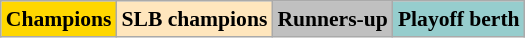<table class="wikitable" style="font-size:90%;text-align:center;">
<tr>
<td style="background-color:gold;"><strong>Champions</strong></td>
<td style="background-color:#FFE6BD;"><strong>SLB champions</strong></td>
<td style="background-color:silver;"><strong>Runners-up</strong></td>
<td style="background-color:#96CDCD;"><strong>Playoff berth</strong></td>
</tr>
</table>
